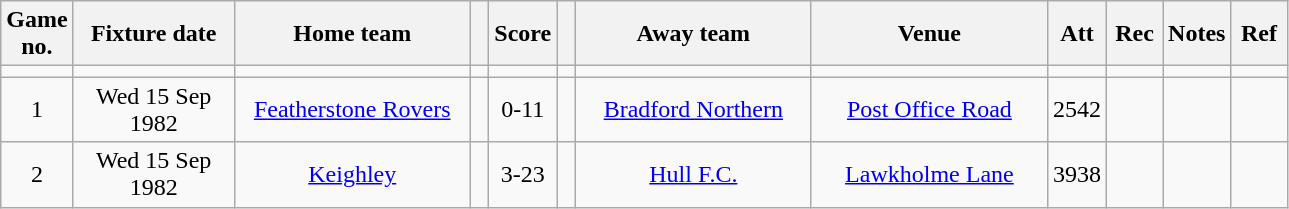<table class="wikitable" style="text-align:center;">
<tr>
<th width=20 abbr="No">Game no.</th>
<th width=100 abbr="Date">Fixture date</th>
<th width=150 abbr="Home Team">Home team</th>
<th width=5 abbr="space"></th>
<th width=20 abbr="Score">Score</th>
<th width=5 abbr="space"></th>
<th width=150 abbr="Away Team">Away team</th>
<th width=150 abbr="Venue">Venue</th>
<th width=30 abbr="Att">Att</th>
<th width=30 abbr="Rec">Rec</th>
<th width=20 abbr="Notes">Notes</th>
<th width=30 abbr="Ref">Ref</th>
</tr>
<tr>
<td></td>
<td></td>
<td></td>
<td></td>
<td></td>
<td></td>
<td></td>
<td></td>
<td></td>
<td></td>
<td></td>
</tr>
<tr>
<td>1</td>
<td>Wed 15 Sep 1982</td>
<td><a href='#'>Featherstone Rovers</a></td>
<td></td>
<td>0-11</td>
<td></td>
<td><a href='#'>Bradford Northern</a></td>
<td><a href='#'>Post Office Road</a></td>
<td>2542</td>
<td></td>
<td></td>
<td></td>
</tr>
<tr>
<td>2</td>
<td>Wed 15 Sep 1982</td>
<td><a href='#'>Keighley</a></td>
<td></td>
<td>3-23</td>
<td></td>
<td><a href='#'>Hull F.C.</a></td>
<td><a href='#'>Lawkholme Lane</a></td>
<td>3938</td>
<td></td>
<td></td>
<td></td>
</tr>
</table>
